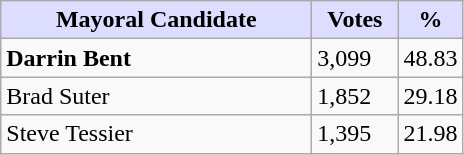<table class="wikitable">
<tr>
<th style="background:#ddf; width:200px;">Mayoral Candidate</th>
<th style="background:#ddf; width:50px;">Votes</th>
<th style="background:#ddf; width:30px;">%</th>
</tr>
<tr>
<td><strong>Darrin Bent</strong></td>
<td>3,099</td>
<td>48.83</td>
</tr>
<tr>
<td>Brad Suter</td>
<td>1,852</td>
<td>29.18</td>
</tr>
<tr>
<td>Steve Tessier</td>
<td>1,395</td>
<td>21.98</td>
</tr>
</table>
